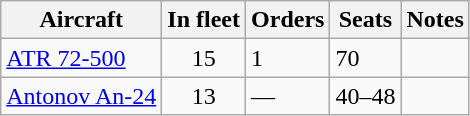<table class="wikitable">
<tr>
<th>Aircraft</th>
<th>In fleet</th>
<th>Orders</th>
<th>Seats</th>
<th>Notes</th>
</tr>
<tr>
<td><a href='#'>ATR 72-500</a></td>
<td align=center>15</td>
<td>1</td>
<td>70</td>
<td></td>
</tr>
<tr>
<td><a href='#'>Antonov An-24</a></td>
<td align=center>13</td>
<td>—</td>
<td>40–48</td>
<td></td>
</tr>
</table>
